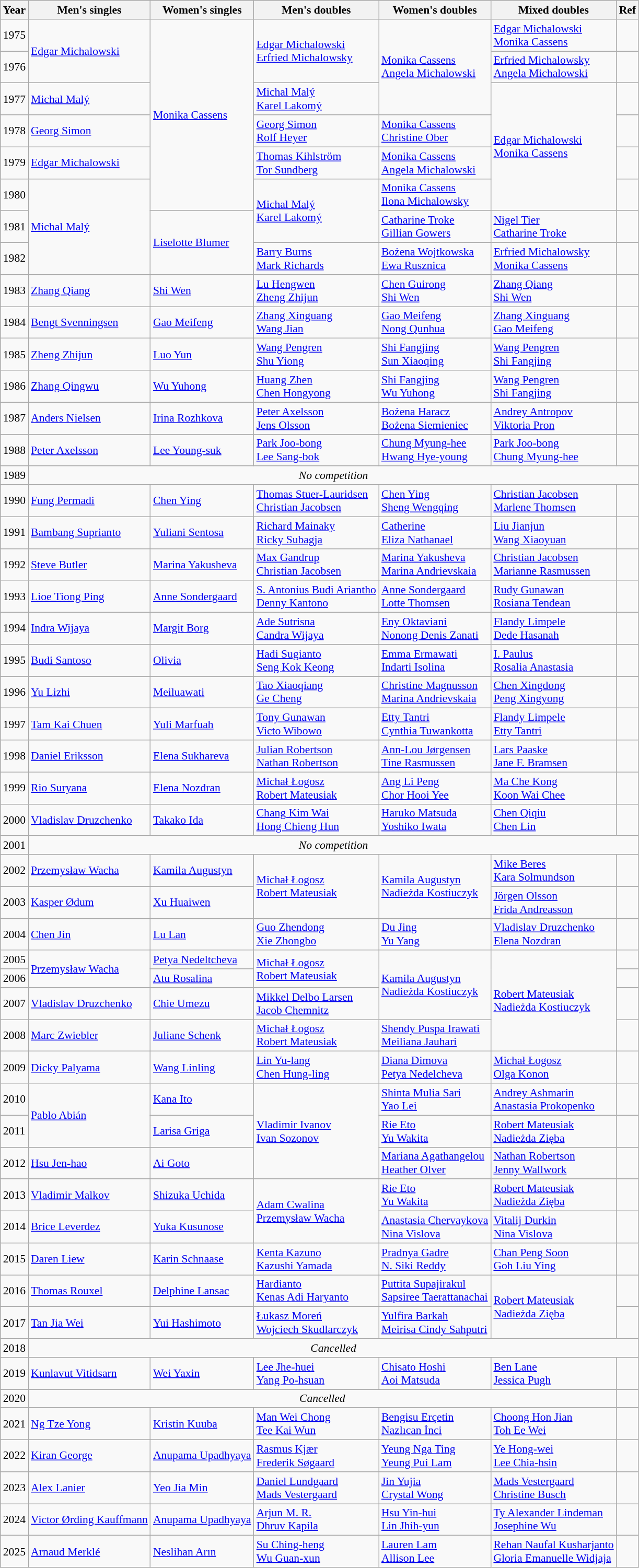<table class=wikitable style="font-size:90%;">
<tr>
<th>Year</th>
<th>Men's singles</th>
<th>Women's singles</th>
<th>Men's doubles</th>
<th>Women's doubles</th>
<th>Mixed doubles</th>
<th>Ref</th>
</tr>
<tr>
<td>1975</td>
<td rowspan=2> <a href='#'>Edgar Michalowski</a></td>
<td rowspan=6> <a href='#'>Monika Cassens</a></td>
<td rowspan=2> <a href='#'>Edgar Michalowski</a><br> <a href='#'>Erfried Michalowsky</a></td>
<td rowspan=3> <a href='#'>Monika Cassens</a><br> <a href='#'>Angela Michalowski</a></td>
<td> <a href='#'>Edgar Michalowski</a><br> <a href='#'>Monika Cassens</a></td>
<td></td>
</tr>
<tr>
<td>1976</td>
<td> <a href='#'>Erfried Michalowsky</a><br> <a href='#'>Angela Michalowski</a></td>
<td></td>
</tr>
<tr>
<td>1977</td>
<td> <a href='#'>Michal Malý</a></td>
<td> <a href='#'>Michal Malý</a><br> <a href='#'>Karel Lakomý</a></td>
<td rowspan=4> <a href='#'>Edgar Michalowski</a><br> <a href='#'>Monika Cassens</a></td>
<td></td>
</tr>
<tr>
<td>1978</td>
<td> <a href='#'>Georg Simon</a></td>
<td> <a href='#'>Georg Simon</a><br> <a href='#'>Rolf Heyer</a></td>
<td> <a href='#'>Monika Cassens</a><br> <a href='#'>Christine Ober</a></td>
<td></td>
</tr>
<tr>
<td>1979</td>
<td> <a href='#'>Edgar Michalowski</a></td>
<td> <a href='#'>Thomas Kihlström</a><br> <a href='#'>Tor Sundberg</a></td>
<td> <a href='#'>Monika Cassens</a><br> <a href='#'>Angela Michalowski</a></td>
<td></td>
</tr>
<tr>
<td>1980</td>
<td rowspan=3> <a href='#'>Michal Malý</a></td>
<td rowspan=2> <a href='#'>Michal Malý</a><br> <a href='#'>Karel Lakomý</a></td>
<td> <a href='#'>Monika Cassens</a><br> <a href='#'>Ilona Michalowsky</a></td>
<td></td>
</tr>
<tr>
<td>1981</td>
<td rowspan=2> <a href='#'>Liselotte Blumer</a></td>
<td> <a href='#'>Catharine Troke</a><br> <a href='#'>Gillian Gowers</a></td>
<td> <a href='#'>Nigel Tier</a><br> <a href='#'>Catharine Troke</a></td>
<td></td>
</tr>
<tr>
<td>1982</td>
<td> <a href='#'>Barry Burns</a><br> <a href='#'>Mark Richards</a></td>
<td> <a href='#'>Bożena Wojtkowska</a><br> <a href='#'>Ewa Rusznica</a></td>
<td> <a href='#'>Erfried Michalowsky</a><br> <a href='#'>Monika Cassens</a></td>
<td></td>
</tr>
<tr>
<td>1983</td>
<td> <a href='#'>Zhang Qiang</a></td>
<td> <a href='#'>Shi Wen</a></td>
<td> <a href='#'>Lu Hengwen</a><br> <a href='#'>Zheng Zhijun</a></td>
<td> <a href='#'>Chen Guirong</a><br> <a href='#'>Shi Wen</a></td>
<td> <a href='#'>Zhang Qiang</a><br> <a href='#'>Shi Wen</a></td>
<td></td>
</tr>
<tr>
<td>1984</td>
<td> <a href='#'>Bengt Svenningsen</a></td>
<td> <a href='#'>Gao Meifeng</a></td>
<td> <a href='#'>Zhang Xinguang</a><br> <a href='#'>Wang Jian</a></td>
<td> <a href='#'>Gao Meifeng</a><br> <a href='#'>Nong Qunhua</a></td>
<td> <a href='#'>Zhang Xinguang</a><br> <a href='#'>Gao Meifeng</a></td>
<td></td>
</tr>
<tr>
<td>1985</td>
<td> <a href='#'>Zheng Zhijun</a></td>
<td> <a href='#'>Luo Yun</a></td>
<td> <a href='#'>Wang Pengren</a><br> <a href='#'>Shu Yiong</a></td>
<td> <a href='#'>Shi Fangjing</a><br> <a href='#'>Sun Xiaoqing</a></td>
<td> <a href='#'>Wang Pengren</a><br> <a href='#'>Shi Fangjing</a></td>
<td></td>
</tr>
<tr>
<td>1986</td>
<td> <a href='#'>Zhang Qingwu</a></td>
<td> <a href='#'>Wu Yuhong</a></td>
<td> <a href='#'>Huang Zhen</a><br> <a href='#'>Chen Hongyong</a></td>
<td> <a href='#'>Shi Fangjing</a><br> <a href='#'>Wu Yuhong</a></td>
<td> <a href='#'>Wang Pengren</a><br> <a href='#'>Shi Fangjing</a></td>
<td></td>
</tr>
<tr>
<td>1987</td>
<td> <a href='#'>Anders Nielsen</a></td>
<td> <a href='#'>Irina Rozhkova</a></td>
<td> <a href='#'>Peter Axelsson</a><br> <a href='#'>Jens Olsson</a></td>
<td> <a href='#'>Bożena Haracz</a><br> <a href='#'>Bożena Siemieniec</a></td>
<td> <a href='#'>Andrey Antropov</a><br> <a href='#'>Viktoria Pron</a></td>
<td></td>
</tr>
<tr>
<td>1988</td>
<td> <a href='#'>Peter Axelsson</a></td>
<td> <a href='#'>Lee Young-suk</a></td>
<td> <a href='#'>Park Joo-bong</a><br> <a href='#'>Lee Sang-bok</a></td>
<td> <a href='#'>Chung Myung-hee</a><br> <a href='#'>Hwang Hye-young</a></td>
<td> <a href='#'>Park Joo-bong</a><br> <a href='#'>Chung Myung-hee</a></td>
<td></td>
</tr>
<tr>
<td>1989</td>
<td colspan=6 align=center><em>No competition</em></td>
</tr>
<tr>
<td>1990</td>
<td> <a href='#'>Fung Permadi</a></td>
<td> <a href='#'>Chen Ying</a></td>
<td> <a href='#'>Thomas Stuer-Lauridsen</a><br> <a href='#'>Christian Jacobsen</a></td>
<td> <a href='#'>Chen Ying</a><br> <a href='#'>Sheng Wengqing</a></td>
<td> <a href='#'>Christian Jacobsen</a><br> <a href='#'>Marlene Thomsen</a></td>
<td></td>
</tr>
<tr>
<td>1991</td>
<td> <a href='#'>Bambang Suprianto</a></td>
<td> <a href='#'>Yuliani Sentosa</a></td>
<td> <a href='#'>Richard Mainaky</a><br> <a href='#'>Ricky Subagja</a></td>
<td> <a href='#'>Catherine</a><br> <a href='#'>Eliza Nathanael</a></td>
<td> <a href='#'>Liu Jianjun</a><br> <a href='#'>Wang Xiaoyuan</a></td>
<td></td>
</tr>
<tr>
<td>1992</td>
<td> <a href='#'>Steve Butler</a></td>
<td> <a href='#'>Marina Yakusheva</a></td>
<td> <a href='#'>Max Gandrup</a><br> <a href='#'>Christian Jacobsen</a></td>
<td> <a href='#'>Marina Yakusheva</a><br> <a href='#'>Marina Andrievskaia</a></td>
<td><a href='#'>Christian Jacobsen</a><br> <a href='#'>Marianne Rasmussen</a></td>
<td></td>
</tr>
<tr>
<td>1993</td>
<td> <a href='#'>Lioe Tiong Ping</a></td>
<td> <a href='#'>Anne Sondergaard</a></td>
<td> <a href='#'>S. Antonius Budi Ariantho</a><br> <a href='#'>Denny Kantono</a></td>
<td> <a href='#'>Anne Sondergaard</a><br> <a href='#'>Lotte Thomsen</a></td>
<td> <a href='#'>Rudy Gunawan</a><br> <a href='#'>Rosiana Tendean</a></td>
<td></td>
</tr>
<tr>
<td>1994</td>
<td> <a href='#'>Indra Wijaya</a></td>
<td> <a href='#'>Margit Borg</a></td>
<td> <a href='#'>Ade Sutrisna</a><br> <a href='#'>Candra Wijaya</a></td>
<td> <a href='#'>Eny Oktaviani</a><br> <a href='#'>Nonong Denis Zanati</a></td>
<td> <a href='#'>Flandy Limpele</a><br> <a href='#'>Dede Hasanah</a></td>
<td></td>
</tr>
<tr>
<td>1995</td>
<td> <a href='#'>Budi Santoso</a></td>
<td> <a href='#'>Olivia</a></td>
<td> <a href='#'>Hadi Sugianto</a><br> <a href='#'>Seng Kok Keong</a></td>
<td> <a href='#'>Emma Ermawati</a><br> <a href='#'>Indarti Isolina</a></td>
<td> <a href='#'>I. Paulus</a><br> <a href='#'>Rosalia Anastasia</a></td>
<td></td>
</tr>
<tr>
<td>1996</td>
<td> <a href='#'>Yu Lizhi</a></td>
<td> <a href='#'>Meiluawati</a></td>
<td> <a href='#'>Tao Xiaoqiang</a><br> <a href='#'>Ge Cheng</a></td>
<td> <a href='#'>Christine Magnusson</a><br> <a href='#'>Marina Andrievskaia</a></td>
<td> <a href='#'>Chen Xingdong</a><br> <a href='#'>Peng Xingyong</a></td>
<td></td>
</tr>
<tr>
<td>1997</td>
<td> <a href='#'>Tam Kai Chuen</a></td>
<td> <a href='#'>Yuli Marfuah</a></td>
<td> <a href='#'>Tony Gunawan</a><br> <a href='#'>Victo Wibowo</a></td>
<td> <a href='#'>Etty Tantri</a><br> <a href='#'>Cynthia Tuwankotta</a></td>
<td> <a href='#'>Flandy Limpele</a><br> <a href='#'>Etty Tantri</a></td>
<td></td>
</tr>
<tr>
<td>1998</td>
<td> <a href='#'>Daniel Eriksson</a></td>
<td> <a href='#'>Elena Sukhareva</a></td>
<td> <a href='#'>Julian Robertson</a><br> <a href='#'>Nathan Robertson</a></td>
<td> <a href='#'>Ann-Lou Jørgensen</a><br> <a href='#'>Tine Rasmussen</a></td>
<td> <a href='#'>Lars Paaske</a><br> <a href='#'>Jane F. Bramsen</a></td>
<td></td>
</tr>
<tr>
<td>1999</td>
<td> <a href='#'>Rio Suryana</a></td>
<td> <a href='#'>Elena Nozdran</a></td>
<td> <a href='#'>Michał Łogosz</a><br> <a href='#'>Robert Mateusiak</a></td>
<td> <a href='#'>Ang Li Peng</a><br> <a href='#'>Chor Hooi Yee</a></td>
<td> <a href='#'>Ma Che Kong</a><br> <a href='#'>Koon Wai Chee</a></td>
<td></td>
</tr>
<tr>
<td>2000</td>
<td> <a href='#'>Vladislav Druzchenko</a></td>
<td> <a href='#'>Takako Ida</a></td>
<td> <a href='#'>Chang Kim Wai</a><br> <a href='#'>Hong Chieng Hun</a></td>
<td> <a href='#'>Haruko Matsuda</a><br> <a href='#'>Yoshiko Iwata</a></td>
<td> <a href='#'>Chen Qiqiu</a><br> <a href='#'>Chen Lin</a></td>
<td></td>
</tr>
<tr>
<td>2001</td>
<td colspan=6 align=center><em>No competition</em></td>
</tr>
<tr>
<td>2002</td>
<td> <a href='#'>Przemysław Wacha</a></td>
<td> <a href='#'>Kamila Augustyn</a></td>
<td rowspan=2> <a href='#'>Michał Łogosz</a><br> <a href='#'>Robert Mateusiak</a></td>
<td rowspan=2> <a href='#'>Kamila Augustyn</a><br> <a href='#'>Nadieżda Kostiuczyk</a></td>
<td> <a href='#'>Mike Beres</a><br> <a href='#'>Kara Solmundson</a></td>
<td></td>
</tr>
<tr>
<td>2003</td>
<td> <a href='#'>Kasper Ødum</a></td>
<td> <a href='#'>Xu Huaiwen</a></td>
<td> <a href='#'>Jörgen Olsson</a><br> <a href='#'>Frida Andreasson</a></td>
<td></td>
</tr>
<tr>
<td>2004</td>
<td> <a href='#'>Chen Jin</a></td>
<td> <a href='#'>Lu Lan</a></td>
<td> <a href='#'>Guo Zhendong</a><br> <a href='#'>Xie Zhongbo</a></td>
<td> <a href='#'>Du Jing</a><br> <a href='#'>Yu Yang</a></td>
<td> <a href='#'>Vladislav Druzchenko</a><br> <a href='#'>Elena Nozdran</a></td>
<td></td>
</tr>
<tr>
<td>2005</td>
<td rowspan=2> <a href='#'>Przemysław Wacha</a></td>
<td> <a href='#'>Petya Nedeltcheva</a></td>
<td rowspan=2> <a href='#'>Michał Łogosz</a><br> <a href='#'>Robert Mateusiak</a></td>
<td rowspan=3> <a href='#'>Kamila Augustyn</a><br> <a href='#'>Nadieżda Kostiuczyk</a></td>
<td rowspan=4> <a href='#'>Robert Mateusiak</a><br> <a href='#'>Nadieżda Kostiuczyk</a></td>
<td></td>
</tr>
<tr>
<td>2006</td>
<td> <a href='#'>Atu Rosalina</a></td>
<td></td>
</tr>
<tr>
<td>2007</td>
<td> <a href='#'>Vladislav Druzchenko</a></td>
<td> <a href='#'>Chie Umezu</a></td>
<td> <a href='#'>Mikkel Delbo Larsen</a><br> <a href='#'>Jacob Chemnitz</a></td>
<td></td>
</tr>
<tr>
<td>2008</td>
<td> <a href='#'>Marc Zwiebler</a></td>
<td> <a href='#'>Juliane Schenk</a></td>
<td> <a href='#'>Michał Łogosz</a><br> <a href='#'>Robert Mateusiak</a></td>
<td> <a href='#'>Shendy Puspa Irawati</a><br> <a href='#'>Meiliana Jauhari</a></td>
<td></td>
</tr>
<tr>
<td>2009</td>
<td> <a href='#'>Dicky Palyama</a></td>
<td> <a href='#'>Wang Linling</a></td>
<td> <a href='#'>Lin Yu-lang</a><br> <a href='#'>Chen Hung-ling</a></td>
<td> <a href='#'>Diana Dimova</a><br> <a href='#'>Petya Nedelcheva</a></td>
<td> <a href='#'>Michał Łogosz</a><br> <a href='#'>Olga Konon</a></td>
<td></td>
</tr>
<tr>
<td>2010</td>
<td rowspan=2> <a href='#'>Pablo Abián</a></td>
<td> <a href='#'>Kana Ito</a></td>
<td rowspan=3> <a href='#'>Vladimir Ivanov</a><br> <a href='#'>Ivan Sozonov</a></td>
<td> <a href='#'>Shinta Mulia Sari</a><br> <a href='#'>Yao Lei</a></td>
<td> <a href='#'>Andrey Ashmarin</a><br> <a href='#'>Anastasia Prokopenko</a></td>
<td></td>
</tr>
<tr>
<td>2011</td>
<td> <a href='#'>Larisa Griga</a></td>
<td> <a href='#'>Rie Eto</a><br> <a href='#'>Yu Wakita</a></td>
<td> <a href='#'>Robert Mateusiak</a><br> <a href='#'>Nadieżda Zięba</a></td>
<td></td>
</tr>
<tr>
<td>2012</td>
<td> <a href='#'>Hsu Jen-hao</a></td>
<td> <a href='#'>Ai Goto</a></td>
<td> <a href='#'>Mariana Agathangelou</a><br> <a href='#'>Heather Olver</a></td>
<td> <a href='#'>Nathan Robertson</a><br> <a href='#'>Jenny Wallwork</a></td>
<td></td>
</tr>
<tr>
<td>2013</td>
<td> <a href='#'>Vladimir Malkov</a></td>
<td> <a href='#'>Shizuka Uchida</a></td>
<td rowspan=2> <a href='#'>Adam Cwalina</a><br> <a href='#'>Przemysław Wacha</a></td>
<td> <a href='#'>Rie Eto</a><br> <a href='#'>Yu Wakita</a></td>
<td> <a href='#'>Robert Mateusiak</a><br> <a href='#'>Nadieżda Zięba</a></td>
<td></td>
</tr>
<tr>
<td>2014</td>
<td> <a href='#'>Brice Leverdez</a></td>
<td> <a href='#'>Yuka Kusunose</a></td>
<td> <a href='#'>Anastasia Chervaykova</a><br> <a href='#'>Nina Vislova</a></td>
<td> <a href='#'>Vitalij Durkin</a><br> <a href='#'>Nina Vislova</a></td>
<td></td>
</tr>
<tr>
<td>2015</td>
<td> <a href='#'>Daren Liew</a></td>
<td> <a href='#'>Karin Schnaase</a></td>
<td> <a href='#'>Kenta Kazuno</a><br> <a href='#'>Kazushi Yamada</a></td>
<td> <a href='#'>Pradnya Gadre</a><br> <a href='#'>N. Siki Reddy</a></td>
<td> <a href='#'>Chan Peng Soon</a><br> <a href='#'>Goh Liu Ying</a></td>
<td></td>
</tr>
<tr>
<td>2016</td>
<td> <a href='#'>Thomas Rouxel</a></td>
<td> <a href='#'>Delphine Lansac</a></td>
<td> <a href='#'>Hardianto</a><br> <a href='#'>Kenas Adi Haryanto</a></td>
<td> <a href='#'>Puttita Supajirakul</a><br> <a href='#'>Sapsiree Taerattanachai</a></td>
<td rowspan=2> <a href='#'>Robert Mateusiak</a><br> <a href='#'>Nadieżda Zięba</a></td>
<td></td>
</tr>
<tr>
<td>2017</td>
<td> <a href='#'>Tan Jia Wei</a></td>
<td> <a href='#'>Yui Hashimoto</a></td>
<td> <a href='#'>Łukasz Moreń</a><br> <a href='#'>Wojciech Skudlarczyk</a></td>
<td> <a href='#'>Yulfira Barkah</a><br> <a href='#'>Meirisa Cindy Sahputri</a></td>
<td></td>
</tr>
<tr>
<td>2018</td>
<td colspan=6 align=center><em>Cancelled</em></td>
</tr>
<tr>
<td>2019</td>
<td> <a href='#'>Kunlavut Vitidsarn</a></td>
<td> <a href='#'>Wei Yaxin</a></td>
<td> <a href='#'>Lee Jhe-huei</a><br> <a href='#'>Yang Po-hsuan</a></td>
<td> <a href='#'>Chisato Hoshi</a><br> <a href='#'>Aoi Matsuda</a></td>
<td> <a href='#'>Ben Lane</a><br> <a href='#'>Jessica Pugh</a></td>
<td></td>
</tr>
<tr>
<td>2020</td>
<td colspan="5" align="center"><em>Cancelled</em></td>
<td></td>
</tr>
<tr>
<td>2021</td>
<td> <a href='#'>Ng Tze Yong</a></td>
<td> <a href='#'>Kristin Kuuba</a></td>
<td> <a href='#'>Man Wei Chong</a><br> <a href='#'>Tee Kai Wun</a></td>
<td> <a href='#'>Bengisu Erçetin</a><br> <a href='#'>Nazlıcan İnci</a></td>
<td> <a href='#'>Choong Hon Jian</a><br> <a href='#'>Toh Ee Wei</a></td>
<td></td>
</tr>
<tr>
<td>2022</td>
<td> <a href='#'>Kiran George</a></td>
<td> <a href='#'>Anupama Upadhyaya</a></td>
<td> <a href='#'>Rasmus Kjær</a><br> <a href='#'>Frederik Søgaard</a></td>
<td> <a href='#'>Yeung Nga Ting</a><br> <a href='#'>Yeung Pui Lam</a></td>
<td> <a href='#'>Ye Hong-wei</a><br> <a href='#'>Lee Chia-hsin</a></td>
<td></td>
</tr>
<tr>
<td>2023</td>
<td> <a href='#'>Alex Lanier</a></td>
<td> <a href='#'>Yeo Jia Min</a></td>
<td> <a href='#'>Daniel Lundgaard</a><br> <a href='#'>Mads Vestergaard</a></td>
<td> <a href='#'>Jin Yujia</a><br> <a href='#'>Crystal Wong</a></td>
<td> <a href='#'>Mads Vestergaard</a><br> <a href='#'>Christine Busch</a></td>
<td></td>
</tr>
<tr>
<td>2024</td>
<td> <a href='#'>Victor Ørding Kauffmann</a></td>
<td> <a href='#'>Anupama Upadhyaya</a></td>
<td> <a href='#'>Arjun M. R.</a><br> <a href='#'>Dhruv Kapila</a></td>
<td> <a href='#'>Hsu Yin-hui</a><br> <a href='#'>Lin Jhih-yun</a></td>
<td> <a href='#'>Ty Alexander Lindeman</a><br> <a href='#'>Josephine Wu</a></td>
<td></td>
</tr>
<tr>
<td>2025</td>
<td> <a href='#'>Arnaud Merklé</a></td>
<td> <a href='#'>Neslihan Arın</a></td>
<td> <a href='#'>Su Ching-heng</a><br> <a href='#'>Wu Guan-xun</a></td>
<td> <a href='#'>Lauren Lam</a><br> <a href='#'>Allison Lee</a></td>
<td> <a href='#'>Rehan Naufal Kusharjanto</a><br> <a href='#'>Gloria Emanuelle Widjaja</a></td>
<td></td>
</tr>
</table>
